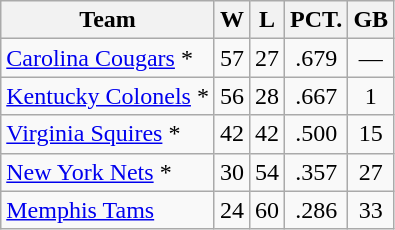<table class="wikitable" style="text-align:center;">
<tr>
<th>Team</th>
<th>W</th>
<th>L</th>
<th>PCT.</th>
<th>GB</th>
</tr>
<tr>
<td align="left"><a href='#'>Carolina Cougars</a> *</td>
<td>57</td>
<td>27</td>
<td>.679</td>
<td>—</td>
</tr>
<tr>
<td align="left"><a href='#'>Kentucky Colonels</a> *</td>
<td>56</td>
<td>28</td>
<td>.667</td>
<td>1</td>
</tr>
<tr>
<td align="left"><a href='#'>Virginia Squires</a> *</td>
<td>42</td>
<td>42</td>
<td>.500</td>
<td>15</td>
</tr>
<tr>
<td align="left"><a href='#'>New York Nets</a> *</td>
<td>30</td>
<td>54</td>
<td>.357</td>
<td>27</td>
</tr>
<tr>
<td align="left"><a href='#'>Memphis Tams</a></td>
<td>24</td>
<td>60</td>
<td>.286</td>
<td>33</td>
</tr>
</table>
